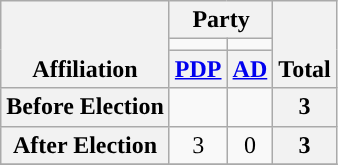<table class=wikitable style="text-align:center">
<tr style="vertical-align:bottom;">
<th rowspan=3>Affiliation</th>
<th colspan=2>Party</th>
<th rowspan=3>Total</th>
</tr>
<tr>
<td style="background-color:"></td>
<td style="background-color:"></td>
</tr>
<tr>
<th><a href='#'>PDP</a></th>
<th><a href='#'>AD</a></th>
</tr>
<tr>
<th>Before Election</th>
<td></td>
<td></td>
<th>3</th>
</tr>
<tr>
<th>After Election</th>
<td>3</td>
<td>0</td>
<th>3</th>
</tr>
<tr>
</tr>
</table>
